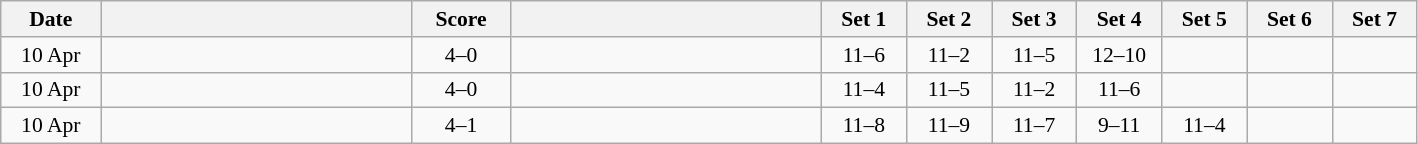<table class="wikitable" style="text-align: center; font-size:90% ">
<tr>
<th width="60">Date</th>
<th align="right" width="200"></th>
<th width="60">Score</th>
<th align="left" width="200"></th>
<th width="50">Set 1</th>
<th width="50">Set 2</th>
<th width="50">Set 3</th>
<th width="50">Set 4</th>
<th width="50">Set 5</th>
<th width="50">Set 6</th>
<th width="50">Set 7</th>
</tr>
<tr>
<td>10 Apr</td>
<td align=left><strong></strong></td>
<td align=center>4–0</td>
<td align=left></td>
<td>11–6</td>
<td>11–2</td>
<td>11–5</td>
<td>12–10</td>
<td></td>
<td></td>
<td></td>
</tr>
<tr>
<td>10 Apr</td>
<td align=left><strong></strong></td>
<td align=center>4–0</td>
<td align=left></td>
<td>11–4</td>
<td>11–5</td>
<td>11–2</td>
<td>11–6</td>
<td></td>
<td></td>
<td></td>
</tr>
<tr>
<td>10 Apr</td>
<td align=left><strong></strong></td>
<td align=center>4–1</td>
<td align=left></td>
<td>11–8</td>
<td>11–9</td>
<td>11–7</td>
<td>9–11</td>
<td>11–4</td>
<td></td>
<td></td>
</tr>
</table>
